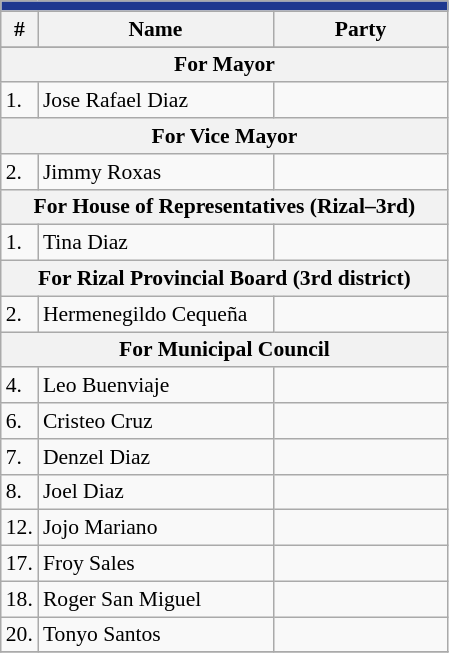<table class="wikitable" style="font-size:90%">
<tr>
<td colspan="4" bgcolor="#1f388f"></td>
</tr>
<tr>
<th>#</th>
<th width=150px>Name</th>
<th colspan=2 width=110px>Party</th>
</tr>
<tr>
</tr>
<tr>
<th colspan="4">For Mayor</th>
</tr>
<tr>
<td>1.</td>
<td>Jose Rafael Diaz</td>
<td></td>
</tr>
<tr>
<th colspan="4">For Vice Mayor</th>
</tr>
<tr>
<td>2.</td>
<td>Jimmy Roxas</td>
<td></td>
</tr>
<tr>
<th colspan="4">For House of Representatives (Rizal–3rd)</th>
</tr>
<tr>
<td>1.</td>
<td>Tina Diaz</td>
<td></td>
</tr>
<tr>
<th colspan="4">For Rizal Provincial Board (3rd district)</th>
</tr>
<tr>
<td>2.</td>
<td>Hermenegildo Cequeña</td>
<td></td>
</tr>
<tr>
<th colspan="4">For Municipal Council</th>
</tr>
<tr>
<td>4.</td>
<td>Leo Buenviaje</td>
<td></td>
</tr>
<tr>
<td>6.</td>
<td>Cristeo Cruz</td>
<td></td>
</tr>
<tr>
<td>7.</td>
<td>Denzel Diaz</td>
<td></td>
</tr>
<tr>
<td>8.</td>
<td>Joel Diaz</td>
<td></td>
</tr>
<tr>
<td>12.</td>
<td>Jojo Mariano</td>
<td></td>
</tr>
<tr>
<td>17.</td>
<td>Froy Sales</td>
<td></td>
</tr>
<tr>
<td>18.</td>
<td>Roger San Miguel</td>
<td></td>
</tr>
<tr>
<td>20.</td>
<td>Tonyo Santos</td>
<td></td>
</tr>
<tr>
</tr>
</table>
